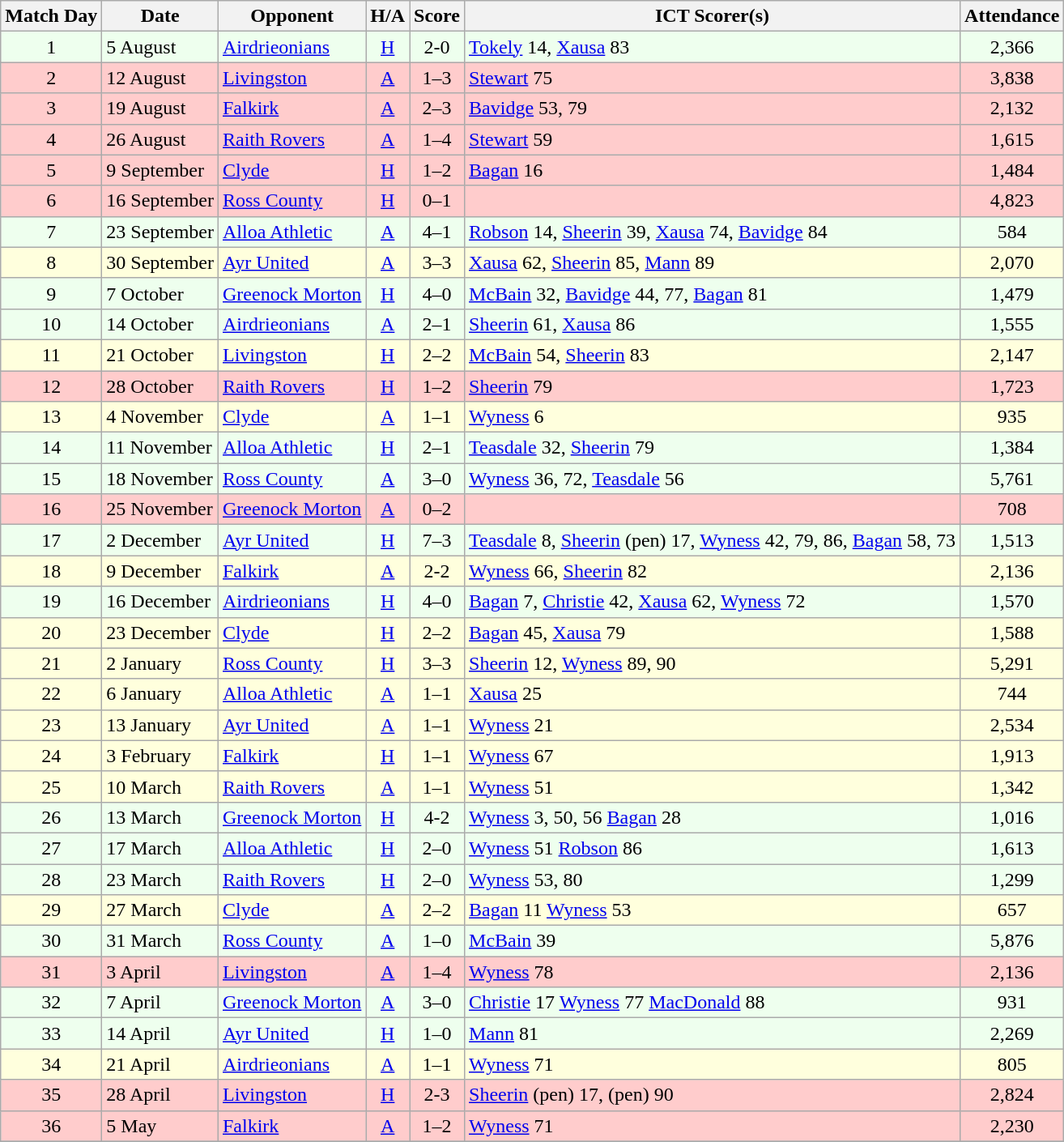<table class="wikitable" style="text-align:center">
<tr>
<th>Match Day</th>
<th>Date</th>
<th>Opponent</th>
<th>H/A</th>
<th>Score</th>
<th>ICT Scorer(s)</th>
<th>Attendance</th>
</tr>
<tr bgcolor=#EEFFEE>
<td>1</td>
<td align=left>5 August</td>
<td align=left><a href='#'>Airdrieonians</a></td>
<td><a href='#'>H</a></td>
<td>2-0</td>
<td align=left><a href='#'>Tokely</a> 14, <a href='#'>Xausa</a> 83</td>
<td>2,366</td>
</tr>
<tr bgcolor=#FFCCCC>
<td>2</td>
<td align=left>12 August</td>
<td align=left><a href='#'>Livingston</a></td>
<td><a href='#'>A</a></td>
<td>1–3</td>
<td align=left><a href='#'>Stewart</a> 75</td>
<td>3,838</td>
</tr>
<tr bgcolor=#FFCCCC>
<td>3</td>
<td align=left>19 August</td>
<td align=left><a href='#'>Falkirk</a></td>
<td><a href='#'>A</a></td>
<td>2–3</td>
<td align=left><a href='#'>Bavidge</a> 53, 79</td>
<td>2,132</td>
</tr>
<tr bgcolor=#FFCCCC>
<td>4</td>
<td align=left>26 August</td>
<td align=left><a href='#'>Raith Rovers</a></td>
<td><a href='#'>A</a></td>
<td>1–4</td>
<td align=left><a href='#'>Stewart</a> 59</td>
<td>1,615</td>
</tr>
<tr bgcolor=#FFCCCC>
<td>5</td>
<td align=left>9 September</td>
<td align=left><a href='#'>Clyde</a></td>
<td><a href='#'>H</a></td>
<td>1–2</td>
<td align=left><a href='#'>Bagan</a> 16</td>
<td>1,484</td>
</tr>
<tr bgcolor=#FFCCCC>
<td>6</td>
<td align=left>16 September</td>
<td align=left><a href='#'>Ross County</a></td>
<td><a href='#'>H</a></td>
<td>0–1</td>
<td align=left></td>
<td>4,823</td>
</tr>
<tr bgcolor=#EEFFEE>
<td>7</td>
<td align=left>23 September</td>
<td align=left><a href='#'>Alloa Athletic</a></td>
<td><a href='#'>A</a></td>
<td>4–1</td>
<td align=left><a href='#'>Robson</a> 14, <a href='#'>Sheerin</a> 39, <a href='#'>Xausa</a> 74, <a href='#'>Bavidge</a> 84</td>
<td>584</td>
</tr>
<tr bgcolor=#FFFFDD>
<td>8</td>
<td align=left>30 September</td>
<td align=left><a href='#'>Ayr United</a></td>
<td><a href='#'>A</a></td>
<td>3–3</td>
<td align=left><a href='#'>Xausa</a> 62, <a href='#'>Sheerin</a> 85, <a href='#'>Mann</a> 89</td>
<td>2,070</td>
</tr>
<tr bgcolor=#EEFFEE>
<td>9</td>
<td align=left>7 October</td>
<td align=left><a href='#'>Greenock Morton</a></td>
<td><a href='#'>H</a></td>
<td>4–0</td>
<td align=left><a href='#'>McBain</a> 32, <a href='#'>Bavidge</a> 44, 77, <a href='#'>Bagan</a> 81</td>
<td>1,479</td>
</tr>
<tr bgcolor=#EEFFEE>
<td>10</td>
<td align=left>14 October</td>
<td align=left><a href='#'>Airdrieonians</a></td>
<td><a href='#'>A</a></td>
<td>2–1</td>
<td align=left><a href='#'>Sheerin</a> 61, <a href='#'>Xausa</a> 86</td>
<td>1,555</td>
</tr>
<tr bgcolor=#FFFFDD>
<td>11</td>
<td align=left>21 October</td>
<td align=left><a href='#'>Livingston</a></td>
<td><a href='#'>H</a></td>
<td>2–2</td>
<td align=left><a href='#'>McBain</a> 54, <a href='#'>Sheerin</a> 83</td>
<td>2,147</td>
</tr>
<tr bgcolor=#FFCCCC>
<td>12</td>
<td align=left>28 October</td>
<td align=left><a href='#'>Raith Rovers</a></td>
<td><a href='#'>H</a></td>
<td>1–2</td>
<td align=left><a href='#'>Sheerin</a> 79</td>
<td>1,723</td>
</tr>
<tr bgcolor=#FFFFDD>
<td>13</td>
<td align=left>4 November</td>
<td align=left><a href='#'>Clyde</a></td>
<td><a href='#'>A</a></td>
<td>1–1</td>
<td align=left><a href='#'>Wyness</a> 6</td>
<td>935</td>
</tr>
<tr bgcolor=#EEFFEE>
<td>14</td>
<td align=left>11 November</td>
<td align=left><a href='#'>Alloa Athletic</a></td>
<td><a href='#'>H</a></td>
<td>2–1</td>
<td align=left><a href='#'>Teasdale</a> 32, <a href='#'>Sheerin</a> 79</td>
<td>1,384</td>
</tr>
<tr bgcolor=#EEFFEE>
<td>15</td>
<td align=left>18 November</td>
<td align=left><a href='#'>Ross County</a></td>
<td><a href='#'>A</a></td>
<td>3–0</td>
<td align=left><a href='#'>Wyness</a> 36, 72, <a href='#'>Teasdale</a> 56</td>
<td>5,761</td>
</tr>
<tr bgcolor=#FFCCCC>
<td>16</td>
<td align=left>25 November</td>
<td align=left><a href='#'>Greenock Morton</a></td>
<td><a href='#'>A</a></td>
<td>0–2</td>
<td align=left></td>
<td>708</td>
</tr>
<tr bgcolor=#EEFFEE>
<td>17</td>
<td align=left>2 December</td>
<td align=left><a href='#'>Ayr United</a></td>
<td><a href='#'>H</a></td>
<td>7–3</td>
<td align=left><a href='#'>Teasdale</a> 8, <a href='#'>Sheerin</a> (pen) 17, <a href='#'>Wyness</a> 42, 79, 86, <a href='#'>Bagan</a> 58, 73</td>
<td>1,513</td>
</tr>
<tr bgcolor=#FFFFDD>
<td>18</td>
<td align=left>9 December</td>
<td align=left><a href='#'>Falkirk</a></td>
<td><a href='#'>A</a></td>
<td>2-2</td>
<td align=left><a href='#'>Wyness</a> 66, <a href='#'>Sheerin</a> 82</td>
<td>2,136</td>
</tr>
<tr bgcolor=#EEFFEE>
<td>19</td>
<td align=left>16 December</td>
<td align=left><a href='#'>Airdrieonians</a></td>
<td><a href='#'>H</a></td>
<td>4–0</td>
<td align=left><a href='#'>Bagan</a> 7, <a href='#'>Christie</a> 42, <a href='#'>Xausa</a> 62, <a href='#'>Wyness</a> 72</td>
<td>1,570</td>
</tr>
<tr bgcolor=#FFFFDD>
<td>20</td>
<td align=left>23 December</td>
<td align=left><a href='#'>Clyde</a></td>
<td><a href='#'>H</a></td>
<td>2–2</td>
<td align=left><a href='#'>Bagan</a> 45, <a href='#'>Xausa</a> 79</td>
<td>1,588</td>
</tr>
<tr bgcolor=#FFFFDD>
<td>21</td>
<td align=left>2 January</td>
<td align=left><a href='#'>Ross County</a></td>
<td><a href='#'>H</a></td>
<td>3–3</td>
<td align=left><a href='#'>Sheerin</a> 12, <a href='#'>Wyness</a> 89, 90</td>
<td>5,291</td>
</tr>
<tr bgcolor=#FFFFDD>
<td>22</td>
<td align=left>6 January</td>
<td align=left><a href='#'>Alloa Athletic</a></td>
<td><a href='#'>A</a></td>
<td>1–1</td>
<td align=left><a href='#'>Xausa</a> 25</td>
<td>744</td>
</tr>
<tr bgcolor=#FFFFDD>
<td>23</td>
<td align=left>13 January</td>
<td align=left><a href='#'>Ayr United</a></td>
<td><a href='#'>A</a></td>
<td>1–1</td>
<td align=left><a href='#'>Wyness</a> 21</td>
<td>2,534</td>
</tr>
<tr bgcolor=#FFFFDD>
<td>24</td>
<td align=left>3 February</td>
<td align=left><a href='#'>Falkirk</a></td>
<td><a href='#'>H</a></td>
<td>1–1</td>
<td align=left><a href='#'>Wyness</a> 67</td>
<td>1,913</td>
</tr>
<tr bgcolor=#FFFFDD>
<td>25</td>
<td align=left>10 March</td>
<td align=left><a href='#'>Raith Rovers</a></td>
<td><a href='#'>A</a></td>
<td>1–1</td>
<td align=left><a href='#'>Wyness</a> 51</td>
<td>1,342</td>
</tr>
<tr bgcolor=#EEFFEE>
<td>26</td>
<td align=left>13 March</td>
<td align=left><a href='#'>Greenock Morton</a></td>
<td><a href='#'>H</a></td>
<td>4-2</td>
<td align=left><a href='#'>Wyness</a> 3, 50, 56 <a href='#'>Bagan</a> 28</td>
<td>1,016</td>
</tr>
<tr bgcolor=#EEFFEE>
<td>27</td>
<td align=left>17 March</td>
<td align=left><a href='#'>Alloa Athletic</a></td>
<td><a href='#'>H</a></td>
<td>2–0</td>
<td align=left><a href='#'>Wyness</a> 51 <a href='#'>Robson</a> 86</td>
<td>1,613</td>
</tr>
<tr bgcolor=#EEFFEE>
<td>28</td>
<td align=left>23 March</td>
<td align=left><a href='#'>Raith Rovers</a></td>
<td><a href='#'>H</a></td>
<td>2–0</td>
<td align=left><a href='#'>Wyness</a> 53, 80</td>
<td>1,299</td>
</tr>
<tr bgcolor=#FFFFDD>
<td>29</td>
<td align=left>27 March</td>
<td align=left><a href='#'>Clyde</a></td>
<td><a href='#'>A</a></td>
<td>2–2</td>
<td align=left><a href='#'>Bagan</a> 11 <a href='#'>Wyness</a> 53</td>
<td>657</td>
</tr>
<tr bgcolor=#EEFFEE>
<td>30</td>
<td align=left>31 March</td>
<td align=left><a href='#'>Ross County</a></td>
<td><a href='#'>A</a></td>
<td>1–0</td>
<td align=left><a href='#'>McBain</a> 39</td>
<td>5,876</td>
</tr>
<tr bgcolor=#FFCCCC>
<td>31</td>
<td align=left>3 April</td>
<td align=left><a href='#'>Livingston</a></td>
<td><a href='#'>A</a></td>
<td>1–4</td>
<td align=left><a href='#'>Wyness</a> 78</td>
<td>2,136</td>
</tr>
<tr bgcolor=#EEFFEE>
<td>32</td>
<td align=left>7 April</td>
<td align=left><a href='#'>Greenock Morton</a></td>
<td><a href='#'>A</a></td>
<td>3–0</td>
<td align=left><a href='#'>Christie</a> 17 <a href='#'>Wyness</a> 77 <a href='#'>MacDonald</a> 88</td>
<td>931</td>
</tr>
<tr bgcolor=#EEFFEE>
<td>33</td>
<td align=left>14 April</td>
<td align=left><a href='#'>Ayr United</a></td>
<td><a href='#'>H</a></td>
<td>1–0</td>
<td align=left><a href='#'>Mann</a> 81</td>
<td>2,269</td>
</tr>
<tr bgcolor=#FFFFDD>
<td>34</td>
<td align=left>21 April</td>
<td align=left><a href='#'>Airdrieonians</a></td>
<td><a href='#'>A</a></td>
<td>1–1</td>
<td align=left><a href='#'>Wyness</a> 71</td>
<td>805</td>
</tr>
<tr bgcolor=#FFCCCC>
<td>35</td>
<td align=left>28 April</td>
<td align=left><a href='#'>Livingston</a></td>
<td><a href='#'>H</a></td>
<td>2-3</td>
<td align=left><a href='#'>Sheerin</a> (pen) 17, (pen) 90</td>
<td>2,824</td>
</tr>
<tr bgcolor=#FFCCCC>
<td>36</td>
<td align=left>5 May</td>
<td align=left><a href='#'>Falkirk</a></td>
<td><a href='#'>A</a></td>
<td>1–2</td>
<td align=left><a href='#'>Wyness</a> 71</td>
<td>2,230</td>
</tr>
<tr>
</tr>
</table>
